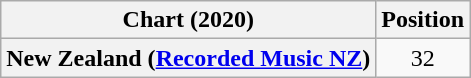<table class="wikitable sortable plainrowheaders" style="text-align:center">
<tr>
<th scope="col">Chart (2020)</th>
<th scope="col">Position</th>
</tr>
<tr>
<th scope="row">New Zealand (<a href='#'>Recorded Music NZ</a>)</th>
<td>32</td>
</tr>
</table>
